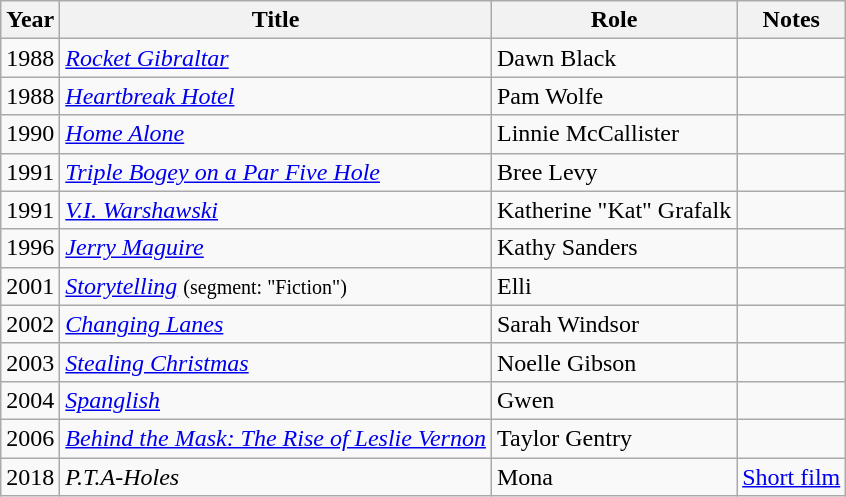<table class="wikitable sortable">
<tr>
<th>Year</th>
<th>Title</th>
<th>Role</th>
<th>Notes</th>
</tr>
<tr>
<td>1988</td>
<td><em><a href='#'>Rocket Gibraltar</a></em></td>
<td>Dawn Black</td>
<td></td>
</tr>
<tr>
<td>1988</td>
<td><em><a href='#'>Heartbreak Hotel</a></em></td>
<td>Pam Wolfe</td>
<td></td>
</tr>
<tr>
<td>1990</td>
<td><em><a href='#'>Home Alone</a></em></td>
<td>Linnie McCallister</td>
<td></td>
</tr>
<tr>
<td>1991</td>
<td><em><a href='#'>Triple Bogey on a Par Five Hole</a></em></td>
<td>Bree Levy</td>
<td></td>
</tr>
<tr>
<td>1991</td>
<td><em><a href='#'>V.I. Warshawski</a></em></td>
<td>Katherine "Kat" Grafalk</td>
<td></td>
</tr>
<tr>
<td>1996</td>
<td><em><a href='#'>Jerry Maguire</a></em></td>
<td>Kathy Sanders</td>
<td></td>
</tr>
<tr>
<td>2001</td>
<td><em><a href='#'>Storytelling</a></em> <small>(segment: "Fiction")</small></td>
<td>Elli</td>
<td></td>
</tr>
<tr>
<td>2002</td>
<td><em><a href='#'>Changing Lanes</a></em></td>
<td>Sarah Windsor</td>
<td></td>
</tr>
<tr>
<td>2003</td>
<td><em><a href='#'>Stealing Christmas</a></em></td>
<td>Noelle Gibson</td>
<td></td>
</tr>
<tr>
<td>2004</td>
<td><em><a href='#'>Spanglish</a></em></td>
<td>Gwen</td>
<td></td>
</tr>
<tr>
<td>2006</td>
<td><em><a href='#'>Behind the Mask: The Rise of Leslie Vernon</a></em></td>
<td>Taylor Gentry</td>
<td></td>
</tr>
<tr>
<td>2018</td>
<td><em>P.T.A-Holes</em></td>
<td>Mona</td>
<td><a href='#'>Short film</a></td>
</tr>
</table>
